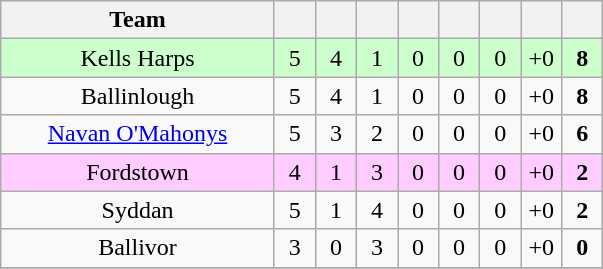<table class="wikitable" style="text-align:center">
<tr>
<th style="width:175px;">Team</th>
<th width="20"></th>
<th width="20"></th>
<th width="20"></th>
<th width="20"></th>
<th width="20"></th>
<th width="20"></th>
<th width="20"></th>
<th width="20"></th>
</tr>
<tr style="background:#cfc;">
<td>Kells Harps</td>
<td>5</td>
<td>4</td>
<td>1</td>
<td>0</td>
<td>0</td>
<td>0</td>
<td>+0</td>
<td><strong>8</strong></td>
</tr>
<tr>
<td>Ballinlough</td>
<td>5</td>
<td>4</td>
<td>1</td>
<td>0</td>
<td>0</td>
<td>0</td>
<td>+0</td>
<td><strong>8</strong></td>
</tr>
<tr>
<td><a href='#'>Navan O'Mahonys</a></td>
<td>5</td>
<td>3</td>
<td>2</td>
<td>0</td>
<td>0</td>
<td>0</td>
<td>+0</td>
<td><strong>6</strong></td>
</tr>
<tr style="background:#fcf;">
<td>Fordstown</td>
<td>4</td>
<td>1</td>
<td>3</td>
<td>0</td>
<td>0</td>
<td>0</td>
<td>+0</td>
<td><strong>2</strong></td>
</tr>
<tr>
<td>Syddan</td>
<td>5</td>
<td>1</td>
<td>4</td>
<td>0</td>
<td>0</td>
<td>0</td>
<td>+0</td>
<td><strong>2</strong></td>
</tr>
<tr>
<td>Ballivor</td>
<td>3</td>
<td>0</td>
<td>3</td>
<td>0</td>
<td>0</td>
<td>0</td>
<td>+0</td>
<td><strong>0</strong></td>
</tr>
<tr>
</tr>
</table>
